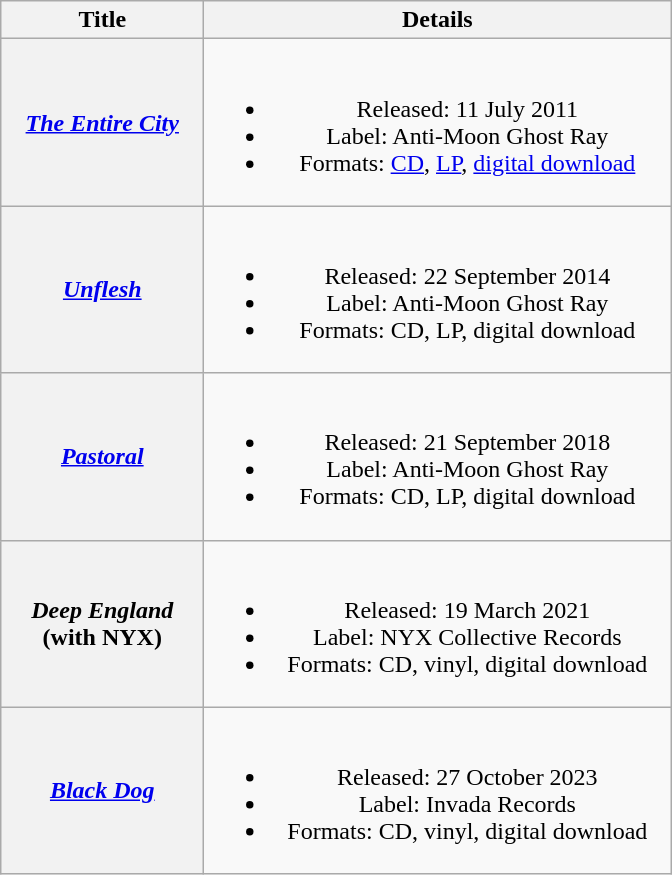<table class="wikitable plainrowheaders" style="text-align:center">
<tr>
<th scope="col" style="width:8em;">Title</th>
<th scope="col" style="width:19em;">Details</th>
</tr>
<tr>
<th scope="row"><em><a href='#'>The Entire City</a></em></th>
<td><br><ul><li>Released: 11 July 2011</li><li>Label: Anti-Moon Ghost Ray</li><li>Formats: <a href='#'>CD</a>, <a href='#'>LP</a>, <a href='#'>digital download</a></li></ul></td>
</tr>
<tr>
<th scope="row"><em><a href='#'>Unflesh</a></em></th>
<td><br><ul><li>Released: 22 September 2014</li><li>Label: Anti-Moon Ghost Ray</li><li>Formats: CD, LP, digital download</li></ul></td>
</tr>
<tr>
<th scope="row"><em><a href='#'>Pastoral</a></em></th>
<td><br><ul><li>Released: 21 September 2018</li><li>Label: Anti-Moon Ghost Ray</li><li>Formats: CD, LP, digital download</li></ul></td>
</tr>
<tr>
<th scope="row"><em>Deep England</em> (with NYX)</th>
<td><br><ul><li>Released: 19 March 2021</li><li>Label: NYX Collective Records</li><li>Formats: CD, vinyl, digital download</li></ul></td>
</tr>
<tr>
<th scope="row"><em><a href='#'>Black Dog</a></em></th>
<td><br><ul><li>Released: 27 October 2023</li><li>Label: Invada Records</li><li>Formats: CD, vinyl, digital download</li></ul></td>
</tr>
</table>
